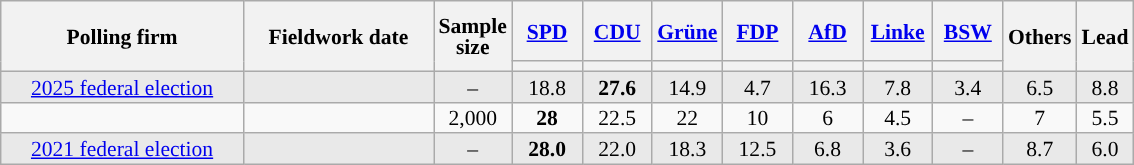<table class="wikitable sortable mw-datatable mw-collapsible" style="text-align:center;font-size:90%;line-height:14px;">
<tr style="height:40px;">
<th style="width:155px;" rowspan="2">Polling firm</th>
<th style="width:120px;" rowspan="2">Fieldwork date</th>
<th style="width: 35px;" rowspan="2">Sample<br>size</th>
<th class="unsortable" style="width:40px;"><a href='#'>SPD</a></th>
<th class="unsortable" style="width:40px;"><a href='#'>CDU</a></th>
<th class="unsortable" style="width:40px;"><a href='#'>Grüne</a></th>
<th class="unsortable" style="width:40px;"><a href='#'>FDP</a></th>
<th class="unsortable" style="width:40px;"><a href='#'>AfD</a></th>
<th class="unsortable" style="width:40px;"><a href='#'>Linke</a></th>
<th class="unsortable" style="width:40px;"><a href='#'>BSW</a></th>
<th class="unsortable" style="width:30px;" rowspan="2">Others</th>
<th style="width:30px;" rowspan="2">Lead</th>
</tr>
<tr>
<th style="background:"></th>
<th style="background:"></th>
<th style="background:"></th>
<th style="background:"></th>
<th style="background:"></th>
<th style="background:"></th>
<th style="background:"></th>
</tr>
<tr style="background:#E9E9E9;">
<td><a href='#'>2025 federal election</a></td>
<td></td>
<td>–</td>
<td>18.8</td>
<td><strong>27.6</strong></td>
<td>14.9</td>
<td>4.7</td>
<td>16.3</td>
<td>7.8</td>
<td>3.4</td>
<td>6.5</td>
<td style="background:">8.8</td>
</tr>
<tr>
<td></td>
<td></td>
<td>2,000</td>
<td><strong>28</strong></td>
<td>22.5</td>
<td>22</td>
<td>10</td>
<td>6</td>
<td>4.5</td>
<td>–</td>
<td>7</td>
<td style="background:">5.5</td>
</tr>
<tr style="background:#E9E9E9;">
<td><a href='#'>2021 federal election</a></td>
<td></td>
<td>–</td>
<td><strong>28.0</strong></td>
<td>22.0</td>
<td>18.3</td>
<td>12.5</td>
<td>6.8</td>
<td>3.6</td>
<td>–</td>
<td>8.7</td>
<td style="background:">6.0</td>
</tr>
</table>
